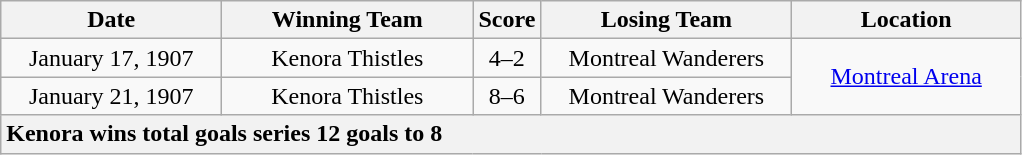<table class="wikitable" style="text-align:center;">
<tr>
<th width="140">Date</th>
<th width="160">Winning Team</th>
<th width="5">Score</th>
<th width="160">Losing Team</th>
<th width="145">Location</th>
</tr>
<tr>
<td>January 17, 1907</td>
<td>Kenora Thistles</td>
<td>4–2</td>
<td>Montreal Wanderers</td>
<td rowspan="2"><a href='#'>Montreal Arena</a></td>
</tr>
<tr>
<td>January 21, 1907</td>
<td>Kenora Thistles</td>
<td>8–6</td>
<td>Montreal Wanderers</td>
</tr>
<tr>
<th colspan="5" style="text-align:left;">Kenora wins total goals series 12 goals to 8</th>
</tr>
</table>
